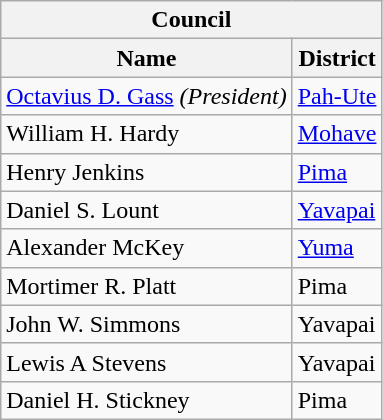<table class="wikitable">
<tr>
<th colspan="2">Council</th>
</tr>
<tr>
<th>Name</th>
<th>District</th>
</tr>
<tr>
<td><a href='#'>Octavius D. Gass</a> <em>(President)</em></td>
<td><a href='#'>Pah-Ute</a></td>
</tr>
<tr>
<td>William H. Hardy</td>
<td><a href='#'>Mohave</a></td>
</tr>
<tr>
<td>Henry Jenkins</td>
<td><a href='#'>Pima</a></td>
</tr>
<tr>
<td>Daniel S. Lount</td>
<td><a href='#'>Yavapai</a></td>
</tr>
<tr>
<td>Alexander McKey</td>
<td><a href='#'>Yuma</a></td>
</tr>
<tr>
<td>Mortimer R. Platt</td>
<td>Pima</td>
</tr>
<tr>
<td>John W. Simmons</td>
<td>Yavapai</td>
</tr>
<tr>
<td>Lewis A Stevens</td>
<td>Yavapai</td>
</tr>
<tr>
<td>Daniel H. Stickney</td>
<td>Pima</td>
</tr>
</table>
